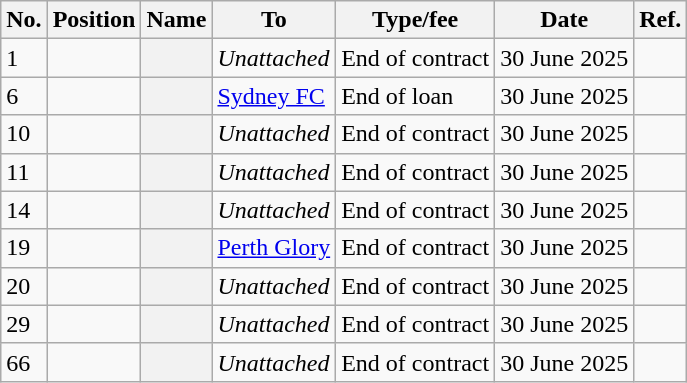<table class="wikitable plainrowheaders sortable" style="text-align:center; text-align:left">
<tr>
<th>No.</th>
<th>Position</th>
<th>Name</th>
<th>To</th>
<th>Type/fee</th>
<th>Date</th>
<th>Ref.</th>
</tr>
<tr>
<td>1</td>
<td></td>
<th scope="row"></th>
<td><em>Unattached</em></td>
<td>End of contract</td>
<td>30 June 2025</td>
<td></td>
</tr>
<tr>
<td>6</td>
<td></td>
<th scope="row"></th>
<td><a href='#'>Sydney FC</a></td>
<td>End of loan</td>
<td>30 June 2025</td>
<td></td>
</tr>
<tr>
<td>10</td>
<td></td>
<th scope="row"></th>
<td><em>Unattached</em></td>
<td>End of contract</td>
<td>30 June 2025</td>
<td></td>
</tr>
<tr>
<td>11</td>
<td></td>
<th scope="row"></th>
<td><em>Unattached</em></td>
<td>End of contract</td>
<td>30 June 2025</td>
<td></td>
</tr>
<tr>
<td>14</td>
<td></td>
<th scope="row"></th>
<td><em>Unattached</em></td>
<td>End of contract</td>
<td>30 June 2025</td>
<td></td>
</tr>
<tr>
<td>19</td>
<td></td>
<th scope="row"></th>
<td><a href='#'>Perth Glory</a></td>
<td>End of contract</td>
<td>30 June 2025</td>
<td></td>
</tr>
<tr>
<td>20</td>
<td></td>
<th scope="row"></th>
<td><em>Unattached</em></td>
<td>End of contract</td>
<td>30 June 2025</td>
<td></td>
</tr>
<tr>
<td>29</td>
<td></td>
<th scope="row"></th>
<td><em>Unattached</em></td>
<td>End of contract</td>
<td>30 June 2025</td>
<td></td>
</tr>
<tr>
<td>66</td>
<td></td>
<th scope="row"></th>
<td><em>Unattached</em></td>
<td>End of contract</td>
<td>30 June 2025</td>
<td></td>
</tr>
</table>
